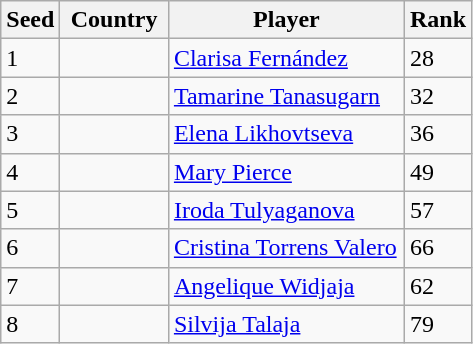<table class="wikitable">
<tr>
<th>Seed</th>
<th width="65">Country</th>
<th width="150">Player</th>
<th>Rank</th>
</tr>
<tr>
<td>1</td>
<td></td>
<td><a href='#'>Clarisa Fernández</a></td>
<td>28</td>
</tr>
<tr>
<td>2</td>
<td></td>
<td><a href='#'>Tamarine Tanasugarn</a></td>
<td>32</td>
</tr>
<tr>
<td>3</td>
<td></td>
<td><a href='#'>Elena Likhovtseva</a></td>
<td>36</td>
</tr>
<tr>
<td>4</td>
<td></td>
<td><a href='#'>Mary Pierce</a></td>
<td>49</td>
</tr>
<tr>
<td>5</td>
<td></td>
<td><a href='#'>Iroda Tulyaganova</a></td>
<td>57</td>
</tr>
<tr>
<td>6</td>
<td></td>
<td><a href='#'>Cristina Torrens Valero</a></td>
<td>66</td>
</tr>
<tr>
<td>7</td>
<td></td>
<td><a href='#'>Angelique Widjaja</a></td>
<td>62</td>
</tr>
<tr>
<td>8</td>
<td></td>
<td><a href='#'>Silvija Talaja</a></td>
<td>79</td>
</tr>
</table>
